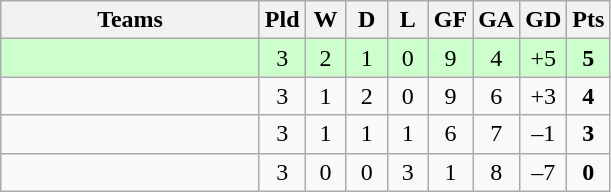<table class="wikitable" style="text-align: center;">
<tr>
<th width=165>Teams</th>
<th width=20>Pld</th>
<th width=20>W</th>
<th width=20>D</th>
<th width=20>L</th>
<th width=20>GF</th>
<th width=20>GA</th>
<th width=20>GD</th>
<th width=20>Pts</th>
</tr>
<tr align=center style="background:#ccffcc;">
<td style="text-align:left;"></td>
<td>3</td>
<td>2</td>
<td>1</td>
<td>0</td>
<td>9</td>
<td>4</td>
<td>+5</td>
<td><strong>5</strong></td>
</tr>
<tr align=center>
<td style="text-align:left;"></td>
<td>3</td>
<td>1</td>
<td>2</td>
<td>0</td>
<td>9</td>
<td>6</td>
<td>+3</td>
<td><strong>4</strong></td>
</tr>
<tr align=center>
<td style="text-align:left;"></td>
<td>3</td>
<td>1</td>
<td>1</td>
<td>1</td>
<td>6</td>
<td>7</td>
<td>–1</td>
<td><strong>3</strong></td>
</tr>
<tr align=center>
<td style="text-align:left;"></td>
<td>3</td>
<td>0</td>
<td>0</td>
<td>3</td>
<td>1</td>
<td>8</td>
<td>–7</td>
<td><strong>0</strong></td>
</tr>
</table>
